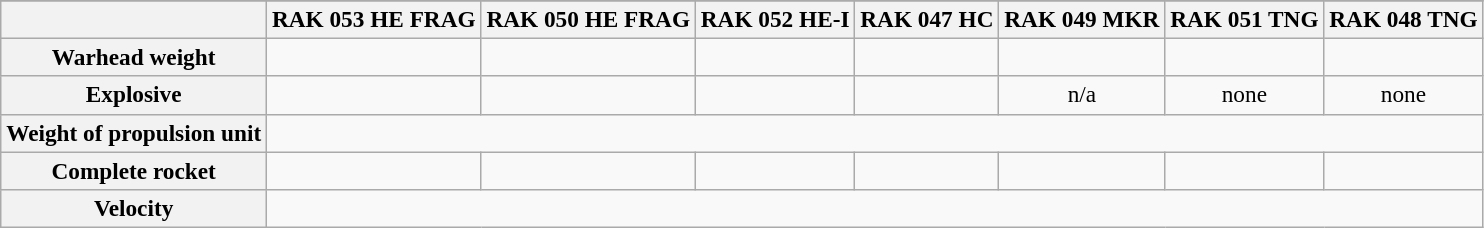<table class="wikitable" style="font-size:97%; text-align:center;">
<tr>
</tr>
<tr>
<th></th>
<th>RAK 053 HE FRAG</th>
<th>RAK 050 HE FRAG</th>
<th>RAK 052 HE-I</th>
<th>RAK 047 HC</th>
<th>RAK 049 MKR</th>
<th>RAK 051 TNG</th>
<th>RAK 048 TNG</th>
</tr>
<tr>
<th>Warhead weight</th>
<td></td>
<td></td>
<td></td>
<td></td>
<td></td>
<td></td>
<td></td>
</tr>
<tr>
<th>Explosive</th>
<td></td>
<td></td>
<td></td>
<td></td>
<td>n/a</td>
<td>none</td>
<td>none</td>
</tr>
<tr>
<th>Weight of propulsion unit</th>
<td colspan="7" align=center></td>
</tr>
<tr>
<th>Complete rocket</th>
<td></td>
<td></td>
<td></td>
<td></td>
<td></td>
<td></td>
<td></td>
</tr>
<tr>
<th>Velocity</th>
<td colspan="7" align=center></td>
</tr>
</table>
